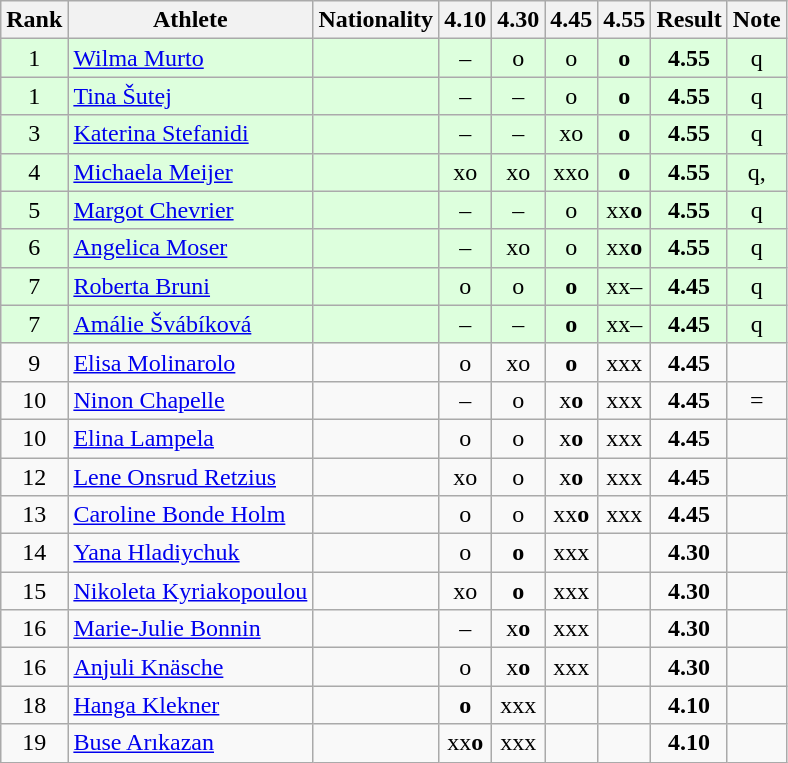<table class="wikitable sortable" style="text-align:center">
<tr>
<th>Rank</th>
<th>Athlete</th>
<th>Nationality</th>
<th>4.10</th>
<th>4.30</th>
<th>4.45</th>
<th>4.55</th>
<th>Result</th>
<th>Note</th>
</tr>
<tr bgcolor=ddffdd>
<td>1</td>
<td align=left><a href='#'>Wilma Murto</a></td>
<td align=left></td>
<td>–</td>
<td>o</td>
<td>o</td>
<td><strong>o</strong></td>
<td><strong>4.55</strong></td>
<td>q</td>
</tr>
<tr bgcolor=ddffdd>
<td>1</td>
<td align=left><a href='#'>Tina Šutej</a></td>
<td align=left></td>
<td>–</td>
<td>–</td>
<td>o</td>
<td><strong>o</strong></td>
<td><strong>4.55</strong></td>
<td>q</td>
</tr>
<tr bgcolor=ddffdd>
<td>3</td>
<td align=left><a href='#'>Katerina Stefanidi</a></td>
<td align=left></td>
<td>–</td>
<td>–</td>
<td>xo</td>
<td><strong>o</strong></td>
<td><strong>4.55</strong></td>
<td>q</td>
</tr>
<tr bgcolor=ddffdd>
<td>4</td>
<td align=left><a href='#'>Michaela Meijer</a></td>
<td align=left></td>
<td>xo</td>
<td>xo</td>
<td>xxo</td>
<td><strong>o</strong></td>
<td><strong>4.55</strong></td>
<td>q, </td>
</tr>
<tr bgcolor=ddffdd>
<td>5</td>
<td align=left><a href='#'>Margot Chevrier</a></td>
<td align=left></td>
<td>–</td>
<td>–</td>
<td>o</td>
<td>xx<strong>o</strong></td>
<td><strong>4.55</strong></td>
<td>q</td>
</tr>
<tr bgcolor=ddffdd>
<td>6</td>
<td align=left><a href='#'>Angelica Moser</a></td>
<td align=left></td>
<td>–</td>
<td>xo</td>
<td>o</td>
<td>xx<strong>o</strong></td>
<td><strong>4.55</strong></td>
<td>q</td>
</tr>
<tr bgcolor=ddffdd>
<td>7</td>
<td align=left><a href='#'>Roberta Bruni</a></td>
<td align=left></td>
<td>o</td>
<td>o</td>
<td><strong>o</strong></td>
<td>xx–</td>
<td><strong>4.45</strong></td>
<td>q</td>
</tr>
<tr bgcolor=ddffdd>
<td>7</td>
<td align=left><a href='#'>Amálie Švábíková</a></td>
<td align=left></td>
<td>–</td>
<td>–</td>
<td><strong>o</strong></td>
<td>xx–</td>
<td><strong>4.45</strong></td>
<td>q</td>
</tr>
<tr>
<td>9</td>
<td align=left><a href='#'>Elisa Molinarolo</a></td>
<td align=left></td>
<td>o</td>
<td>xo</td>
<td><strong>o</strong></td>
<td>xxx</td>
<td><strong>4.45</strong></td>
<td></td>
</tr>
<tr>
<td>10</td>
<td align=left><a href='#'>Ninon Chapelle</a></td>
<td align=left></td>
<td>–</td>
<td>o</td>
<td>x<strong>o</strong></td>
<td>xxx</td>
<td><strong>4.45</strong></td>
<td>=</td>
</tr>
<tr>
<td>10</td>
<td align=left><a href='#'>Elina Lampela</a></td>
<td align=left></td>
<td>o</td>
<td>o</td>
<td>x<strong>o</strong></td>
<td>xxx</td>
<td><strong>4.45</strong></td>
<td></td>
</tr>
<tr>
<td>12</td>
<td align=left><a href='#'>Lene Onsrud Retzius</a></td>
<td align=left></td>
<td>xo</td>
<td>o</td>
<td>x<strong>o</strong></td>
<td>xxx</td>
<td><strong>4.45</strong></td>
<td></td>
</tr>
<tr>
<td>13</td>
<td align=left><a href='#'>Caroline Bonde Holm</a></td>
<td align=left></td>
<td>o</td>
<td>o</td>
<td>xx<strong>o</strong></td>
<td>xxx</td>
<td><strong>4.45</strong></td>
<td></td>
</tr>
<tr>
<td>14</td>
<td align=left><a href='#'>Yana Hladiychuk</a></td>
<td align=left></td>
<td>o</td>
<td><strong>o</strong></td>
<td>xxx</td>
<td></td>
<td><strong>4.30</strong></td>
<td></td>
</tr>
<tr>
<td>15</td>
<td align=left><a href='#'>Nikoleta Kyriakopoulou</a></td>
<td align=left></td>
<td>xo</td>
<td><strong>o</strong></td>
<td>xxx</td>
<td></td>
<td><strong>4.30</strong></td>
<td></td>
</tr>
<tr>
<td>16</td>
<td align=left><a href='#'>Marie-Julie Bonnin</a></td>
<td align=left></td>
<td>–</td>
<td>x<strong>o</strong></td>
<td>xxx</td>
<td></td>
<td><strong>4.30</strong></td>
<td></td>
</tr>
<tr>
<td>16</td>
<td align=left><a href='#'>Anjuli Knäsche</a></td>
<td align=left></td>
<td>o</td>
<td>x<strong>o</strong></td>
<td>xxx</td>
<td></td>
<td><strong>4.30</strong></td>
<td></td>
</tr>
<tr>
<td>18</td>
<td align=left><a href='#'>Hanga Klekner</a></td>
<td align=left></td>
<td><strong>o</strong></td>
<td>xxx</td>
<td></td>
<td></td>
<td><strong>4.10</strong></td>
<td></td>
</tr>
<tr>
<td>19</td>
<td align=left><a href='#'>Buse Arıkazan</a></td>
<td align=left></td>
<td>xx<strong>o</strong></td>
<td>xxx</td>
<td></td>
<td></td>
<td><strong>4.10</strong></td>
<td></td>
</tr>
</table>
